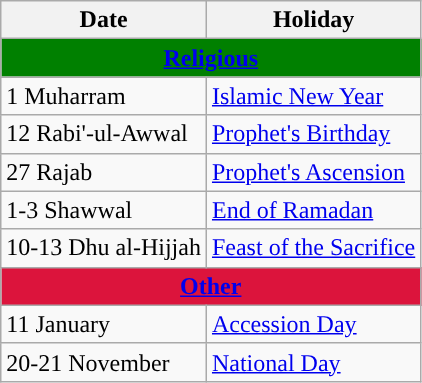<table class="wikitable">
<tr>
<th>Date</th>
<th>Holiday</th>
</tr>
<tr>
<th colspan="2" style="background-color:#008000"><a href='#'><span>Religious</span></a></th>
</tr>
<tr>
<td>1 Muharram</td>
<td><a href='#'>Islamic New Year</a></td>
</tr>
<tr>
<td>12 Rabi'-ul-Awwal</td>
<td><a href='#'>Prophet's Birthday</a></td>
</tr>
<tr>
<td>27 Rajab</td>
<td><a href='#'>Prophet's Ascension</a></td>
</tr>
<tr>
<td>1-3 Shawwal</td>
<td><a href='#'>End of Ramadan</a></td>
</tr>
<tr>
<td>10-13 Dhu al-Hijjah</td>
<td><a href='#'>Feast of the Sacrifice</a></td>
</tr>
<tr>
<th colspan="2" style="background-color:#dc143c;"><a href='#'><span>Other</span></a><br></th>
</tr>
<tr>
<td>11 January</td>
<td><a href='#'>Accession Day</a></td>
</tr>
<tr>
<td>20-21 November</td>
<td><a href='#'>National Day</a></td>
</tr>
</table>
